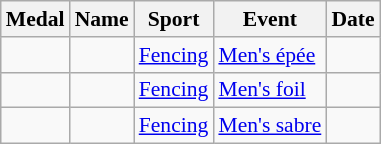<table class="wikitable sortable" style="font-size:90%">
<tr>
<th>Medal</th>
<th>Name</th>
<th>Sport</th>
<th>Event</th>
<th>Date</th>
</tr>
<tr>
<td></td>
<td></td>
<td><a href='#'>Fencing</a></td>
<td><a href='#'>Men's épée</a></td>
<td></td>
</tr>
<tr>
<td></td>
<td></td>
<td><a href='#'>Fencing</a></td>
<td><a href='#'>Men's foil</a></td>
<td></td>
</tr>
<tr>
<td></td>
<td></td>
<td><a href='#'>Fencing</a></td>
<td><a href='#'>Men's sabre</a></td>
<td></td>
</tr>
</table>
